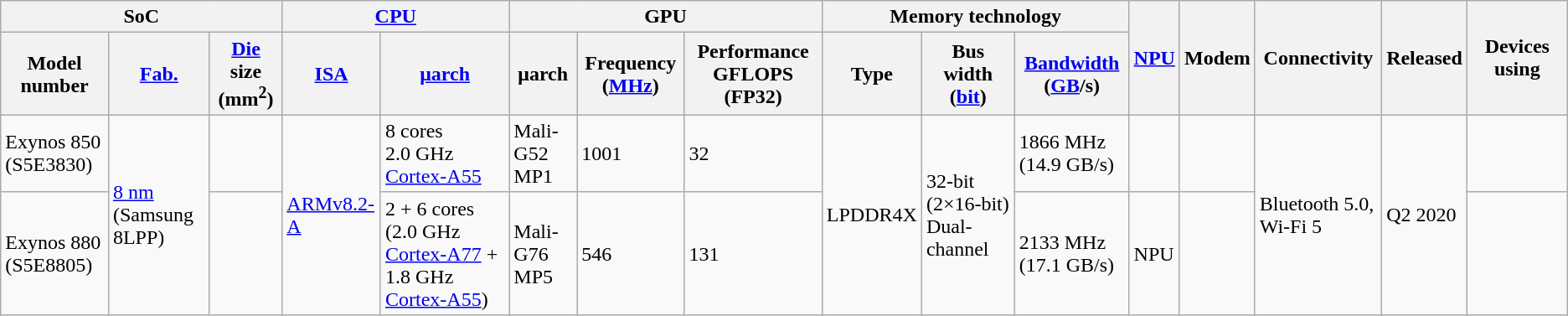<table class="wikitable">
<tr>
<th colspan="3">SoC</th>
<th colspan="2"><a href='#'>CPU</a></th>
<th colspan="3">GPU</th>
<th colspan="3">Memory technology</th>
<th rowspan="2"><a href='#'>NPU</a></th>
<th rowspan="2">Modem</th>
<th rowspan="2">Connectivity</th>
<th rowspan="2">Released</th>
<th rowspan="2" style="min-width:70px">Devices using</th>
</tr>
<tr>
<th>Model number</th>
<th><a href='#'>Fab.</a></th>
<th><a href='#'>Die</a> size (mm<sup>2</sup>)</th>
<th><a href='#'>ISA</a></th>
<th><a href='#'>μarch</a></th>
<th>μarch</th>
<th>Frequency (<a href='#'>MHz</a>)</th>
<th>Performance GFLOPS (FP32)</th>
<th>Type</th>
<th>Bus width (<a href='#'>bit</a>)</th>
<th><a href='#'>Bandwidth</a> (<a href='#'>GB</a>/s)</th>
</tr>
<tr>
<td>Exynos 850 (S5E3830)</td>
<td rowspan="2"><a href='#'>8 nm</a> (Samsung 8LPP)</td>
<td></td>
<td rowspan="2"><a href='#'>ARMv8.2-A</a></td>
<td>8 cores 2.0 GHz <a href='#'>Cortex-A55</a></td>
<td>Mali-G52 MP1</td>
<td>1001</td>
<td>32</td>
<td rowspan="2">LPDDR4X</td>
<td rowspan="2">32-bit (2×16-bit) Dual-channel</td>
<td>1866 MHz (14.9 GB/s)</td>
<td></td>
<td></td>
<td rowspan="2">Bluetooth 5.0, Wi-Fi 5</td>
<td rowspan="2">Q2 2020</td>
<td></td>
</tr>
<tr>
<td>Exynos 880 (S5E8805)</td>
<td></td>
<td>2 + 6 cores (2.0 GHz <a href='#'>Cortex-A77</a> + 1.8 GHz <a href='#'>Cortex-A55</a>)</td>
<td>Mali-G76 MP5</td>
<td>546</td>
<td>131</td>
<td>2133 MHz (17.1 GB/s)</td>
<td>NPU</td>
<td></td>
<td></td>
</tr>
</table>
